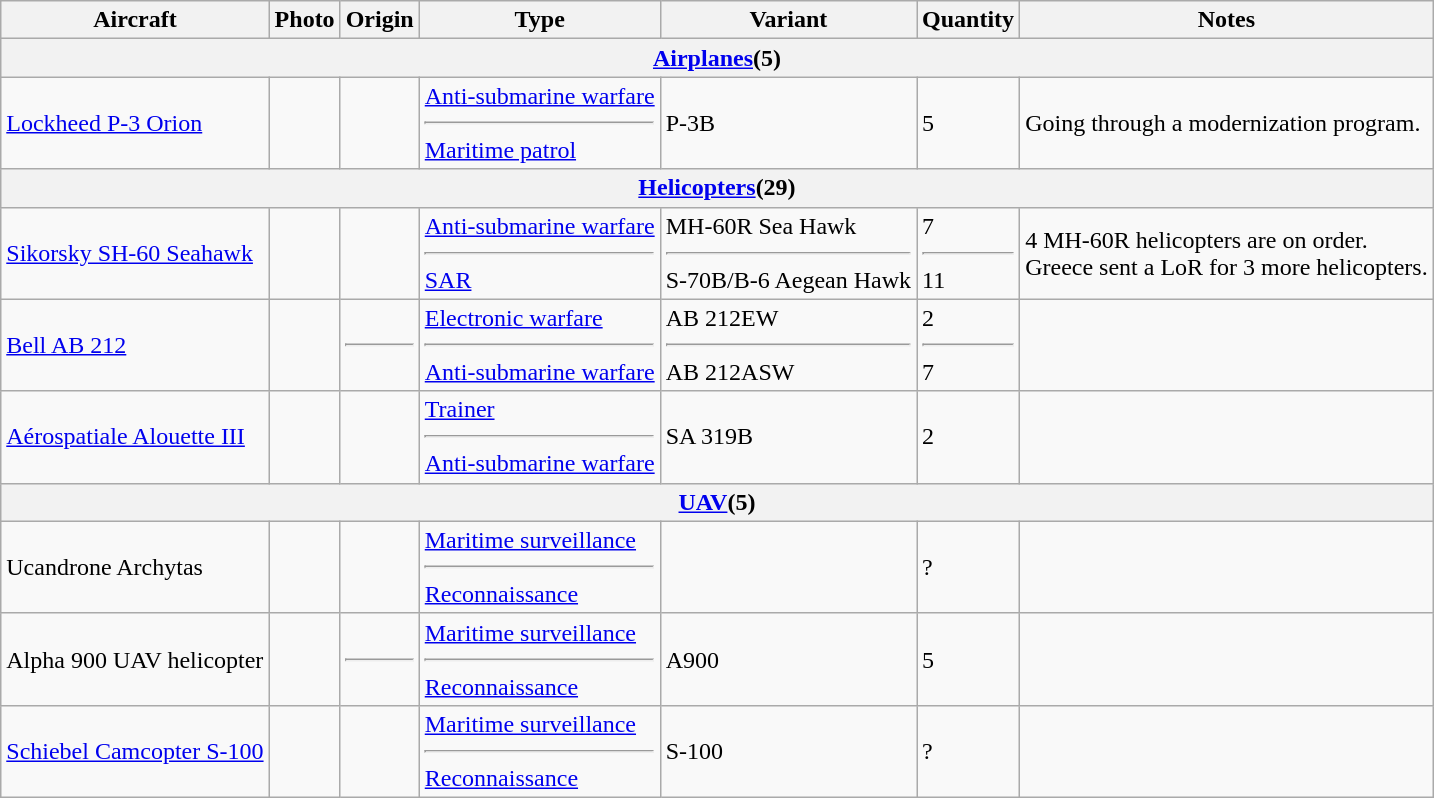<table class="wikitable">
<tr>
<th>Aircraft</th>
<th>Photo</th>
<th>Origin</th>
<th>Type</th>
<th>Variant</th>
<th>Quantity</th>
<th>Notes</th>
</tr>
<tr>
<th colspan="7"><a href='#'>Airplanes</a>(5)</th>
</tr>
<tr>
<td><a href='#'>Lockheed P-3 Orion</a></td>
<td></td>
<td></td>
<td><a href='#'>Anti-submarine warfare</a><hr><a href='#'>Maritime patrol</a></td>
<td>P-3B</td>
<td>5</td>
<td>Going through a modernization program.</td>
</tr>
<tr>
<th colspan="7"><a href='#'>Helicopters</a>(29)</th>
</tr>
<tr>
<td><a href='#'>Sikorsky SH-60 Seahawk</a></td>
<td></td>
<td></td>
<td><a href='#'>Anti-submarine warfare</a><hr><a href='#'>SAR</a></td>
<td>MH-60R Sea Hawk<hr>S-70Β/B-6 Aegean Hawk</td>
<td>7<hr>11</td>
<td>4 MH-60R helicopters are on order.<br>Greece sent a LoR for 3 more helicopters.</td>
</tr>
<tr>
<td><a href='#'>Bell AB 212</a></td>
<td></td>
<td><hr></td>
<td><a href='#'>Electronic warfare</a><hr><a href='#'>Anti-submarine warfare</a></td>
<td>AB 212EW<hr>AB 212ASW</td>
<td>2<hr>7</td>
<td></td>
</tr>
<tr>
<td><a href='#'>Aérospatiale Alouette III</a></td>
<td></td>
<td></td>
<td><a href='#'>Trainer</a><hr><a href='#'>Anti-submarine warfare</a></td>
<td>SA 319B</td>
<td>2</td>
<td></td>
</tr>
<tr>
<th colspan="7"><a href='#'>UAV</a>(5)</th>
</tr>
<tr>
<td>Ucandrone Archytas</td>
<td></td>
<td></td>
<td><a href='#'>Maritime surveillance</a><hr><a href='#'>Reconnaissance</a></td>
<td></td>
<td>?</td>
<td></td>
</tr>
<tr>
<td>Alpha 900 UAV helicopter</td>
<td></td>
<td><hr></td>
<td><a href='#'>Maritime surveillance</a><hr><a href='#'>Reconnaissance</a></td>
<td>A900</td>
<td>5</td>
<td></td>
</tr>
<tr>
<td><a href='#'>Schiebel Camcopter S-100</a></td>
<td></td>
<td></td>
<td><a href='#'>Maritime surveillance</a><hr><a href='#'>Reconnaissance</a></td>
<td>S-100</td>
<td>?</td>
<td></td>
</tr>
</table>
